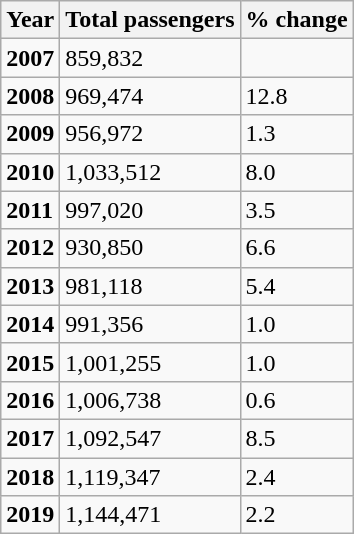<table class="wikitable">
<tr>
<th>Year</th>
<th>Total passengers</th>
<th>% change</th>
</tr>
<tr>
<td><strong>2007</strong></td>
<td>859,832</td>
<td></td>
</tr>
<tr>
<td><strong>2008</strong></td>
<td>969,474</td>
<td> 12.8</td>
</tr>
<tr>
<td><strong>2009</strong></td>
<td>956,972</td>
<td> 1.3</td>
</tr>
<tr>
<td><strong>2010</strong></td>
<td>1,033,512</td>
<td> 8.0</td>
</tr>
<tr>
<td><strong>2011</strong></td>
<td>997,020</td>
<td> 3.5</td>
</tr>
<tr>
<td><strong>2012</strong></td>
<td>930,850</td>
<td> 6.6</td>
</tr>
<tr>
<td><strong>2013</strong></td>
<td>981,118</td>
<td> 5.4</td>
</tr>
<tr>
<td><strong>2014</strong></td>
<td>991,356</td>
<td> 1.0</td>
</tr>
<tr>
<td><strong>2015</strong></td>
<td>1,001,255</td>
<td> 1.0</td>
</tr>
<tr>
<td><strong>2016</strong></td>
<td>1,006,738</td>
<td> 0.6</td>
</tr>
<tr>
<td><strong>2017</strong></td>
<td>1,092,547</td>
<td> 8.5</td>
</tr>
<tr>
<td><strong>2018</strong></td>
<td>1,119,347</td>
<td> 2.4</td>
</tr>
<tr>
<td><strong>2019</strong></td>
<td>1,144,471</td>
<td> 2.2</td>
</tr>
</table>
